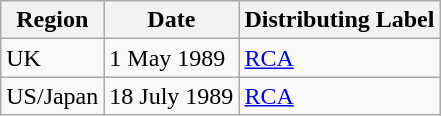<table class="wikitable">
<tr>
<th>Region</th>
<th>Date</th>
<th>Distributing Label</th>
</tr>
<tr>
<td>UK</td>
<td>1 May 1989</td>
<td><a href='#'>RCA</a></td>
</tr>
<tr>
<td>US/Japan</td>
<td>18 July 1989</td>
<td><a href='#'>RCA</a></td>
</tr>
</table>
